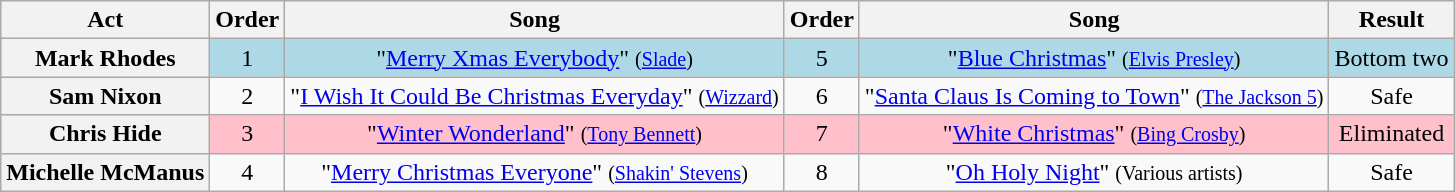<table class="wikitable plainrowheaders" style="text-align:center;">
<tr>
<th scope="col">Act</th>
<th scope="col">Order</th>
<th scope="col">Song</th>
<th scope="col">Order</th>
<th scope="col">Song</th>
<th scope="col">Result</th>
</tr>
<tr style="background:lightblue;">
<th scope="row">Mark Rhodes</th>
<td>1</td>
<td>"<a href='#'>Merry Xmas Everybody</a>" <small>(<a href='#'>Slade</a>)</small></td>
<td>5</td>
<td>"<a href='#'>Blue Christmas</a>" <small>(<a href='#'>Elvis Presley</a>)</small></td>
<td>Bottom two</td>
</tr>
<tr>
<th scope="row">Sam Nixon</th>
<td>2</td>
<td>"<a href='#'>I Wish It Could Be Christmas Everyday</a>" <small>(<a href='#'>Wizzard</a>)</small></td>
<td>6</td>
<td>"<a href='#'>Santa Claus Is Coming to Town</a>" <small>(<a href='#'>The Jackson 5</a>)</small></td>
<td>Safe</td>
</tr>
<tr style="background:pink;">
<th scope="row">Chris Hide</th>
<td>3</td>
<td>"<a href='#'>Winter Wonderland</a>" <small>(<a href='#'>Tony Bennett</a>)</small></td>
<td>7</td>
<td>"<a href='#'>White Christmas</a>" <small>(<a href='#'>Bing Crosby</a>)</small></td>
<td>Eliminated</td>
</tr>
<tr>
<th scope="row">Michelle McManus</th>
<td>4</td>
<td>"<a href='#'>Merry Christmas Everyone</a>" <small>(<a href='#'>Shakin' Stevens</a>)</small></td>
<td>8</td>
<td>"<a href='#'>Oh Holy Night</a>" <small>(Various artists)</small></td>
<td>Safe</td>
</tr>
</table>
